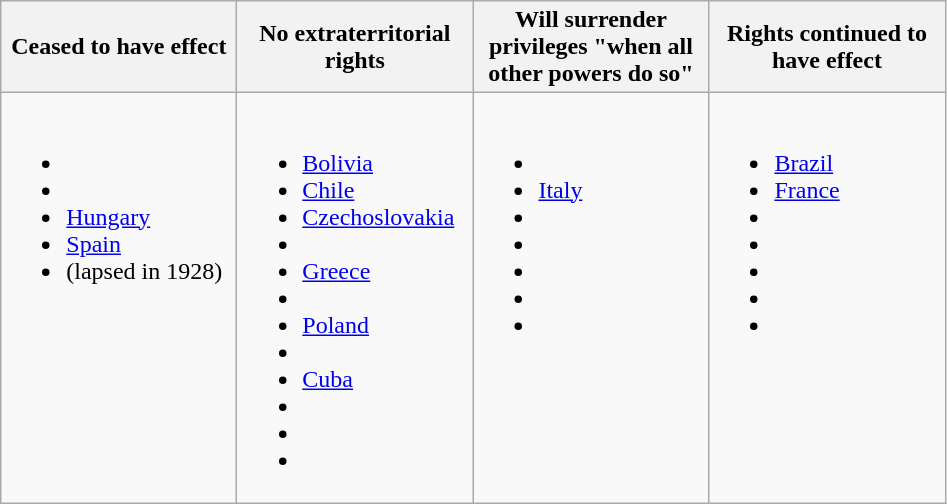<table class="wikitable">
<tr>
<th style="width: 150px;">Ceased to have effect</th>
<th style="width: 150px;">No extraterritorial rights</th>
<th style="width: 150px;">Will surrender privileges "when all other powers do so"</th>
<th style="width: 150px;">Rights continued to have effect</th>
</tr>
<tr style="vertical-align:top" class="plainlist">
<td><br><ul><li></li><li></li><li> <a href='#'>Hungary</a></li><li> <a href='#'>Spain</a></li><li> (lapsed in 1928)</li></ul></td>
<td><br><ul><li> <a href='#'>Bolivia</a></li><li> <a href='#'>Chile</a></li><li> <a href='#'>Czechoslovakia</a></li><li></li><li> <a href='#'>Greece</a></li><li></li><li> <a href='#'>Poland</a></li><li></li><li> <a href='#'>Cuba</a></li><li></li><li></li><li></li></ul></td>
<td><br><ul><li></li><li> <a href='#'>Italy</a></li><li></li><li></li><li></li><li></li><li></li></ul></td>
<td><br><ul><li> <a href='#'>Brazil</a></li><li> <a href='#'>France</a></li><li></li><li></li><li></li><li></li><li></li></ul></td>
</tr>
</table>
